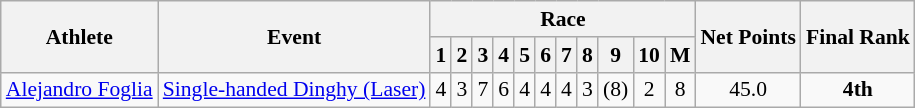<table class="wikitable" border="1" style="font-size:90%">
<tr>
<th rowspan=2>Athlete</th>
<th rowspan=2>Event</th>
<th colspan=11>Race</th>
<th rowspan=2>Net Points</th>
<th rowspan=2>Final Rank</th>
</tr>
<tr>
<th>1</th>
<th>2</th>
<th>3</th>
<th>4</th>
<th>5</th>
<th>6</th>
<th>7</th>
<th>8</th>
<th>9</th>
<th>10</th>
<th>M</th>
</tr>
<tr align=center>
<td align=left><a href='#'>Alejandro Foglia</a></td>
<td align=left><a href='#'>Single-handed Dinghy (Laser)</a></td>
<td>4</td>
<td>3</td>
<td>7</td>
<td>6</td>
<td>4</td>
<td>4</td>
<td>4</td>
<td>3</td>
<td>(8)</td>
<td>2</td>
<td>8</td>
<td>45.0</td>
<td><strong>4th</strong></td>
</tr>
</table>
